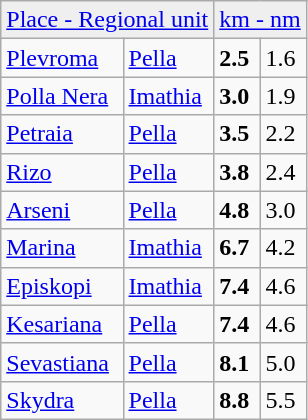<table class="wikitable">
<tr>
<td color: colspan="2" style="background:#efefef; text-align:center; height:11px;"><a href='#'>Place - Regional unit</a></td>
<td color: colspan="2" style="background:#efefef; height:11px;"><a href='#'>km - nm</a></td>
</tr>
<tr>
<td><a href='#'>Plevroma</a></td>
<td><a href='#'>Pella</a></td>
<td><strong>2.5</strong></td>
<td>1.6</td>
</tr>
<tr>
<td><a href='#'>Polla Nera</a></td>
<td><a href='#'>Imathia</a></td>
<td><strong>3.0</strong></td>
<td>1.9</td>
</tr>
<tr>
<td><a href='#'>Petraia</a></td>
<td><a href='#'>Pella</a></td>
<td><strong>3.5</strong></td>
<td>2.2</td>
</tr>
<tr>
<td><a href='#'>Rizo</a></td>
<td><a href='#'>Pella</a></td>
<td><strong>3.8</strong></td>
<td>2.4</td>
</tr>
<tr>
<td><a href='#'>Arseni</a></td>
<td><a href='#'>Pella</a></td>
<td><strong>4.8</strong></td>
<td>3.0</td>
</tr>
<tr>
<td><a href='#'>Marina</a></td>
<td><a href='#'>Imathia</a></td>
<td><strong>6.7</strong></td>
<td>4.2</td>
</tr>
<tr>
<td><a href='#'>Episkopi</a></td>
<td><a href='#'>Imathia</a></td>
<td><strong>7.4</strong></td>
<td>4.6</td>
</tr>
<tr>
<td><a href='#'>Kesariana</a></td>
<td><a href='#'>Pella</a></td>
<td><strong>7.4</strong></td>
<td>4.6</td>
</tr>
<tr>
<td><a href='#'>Sevastiana</a></td>
<td><a href='#'>Pella</a></td>
<td><strong>8.1</strong></td>
<td>5.0</td>
</tr>
<tr>
<td><a href='#'>Skydra</a></td>
<td><a href='#'>Pella</a></td>
<td><strong>8.8</strong></td>
<td>5.5</td>
</tr>
</table>
